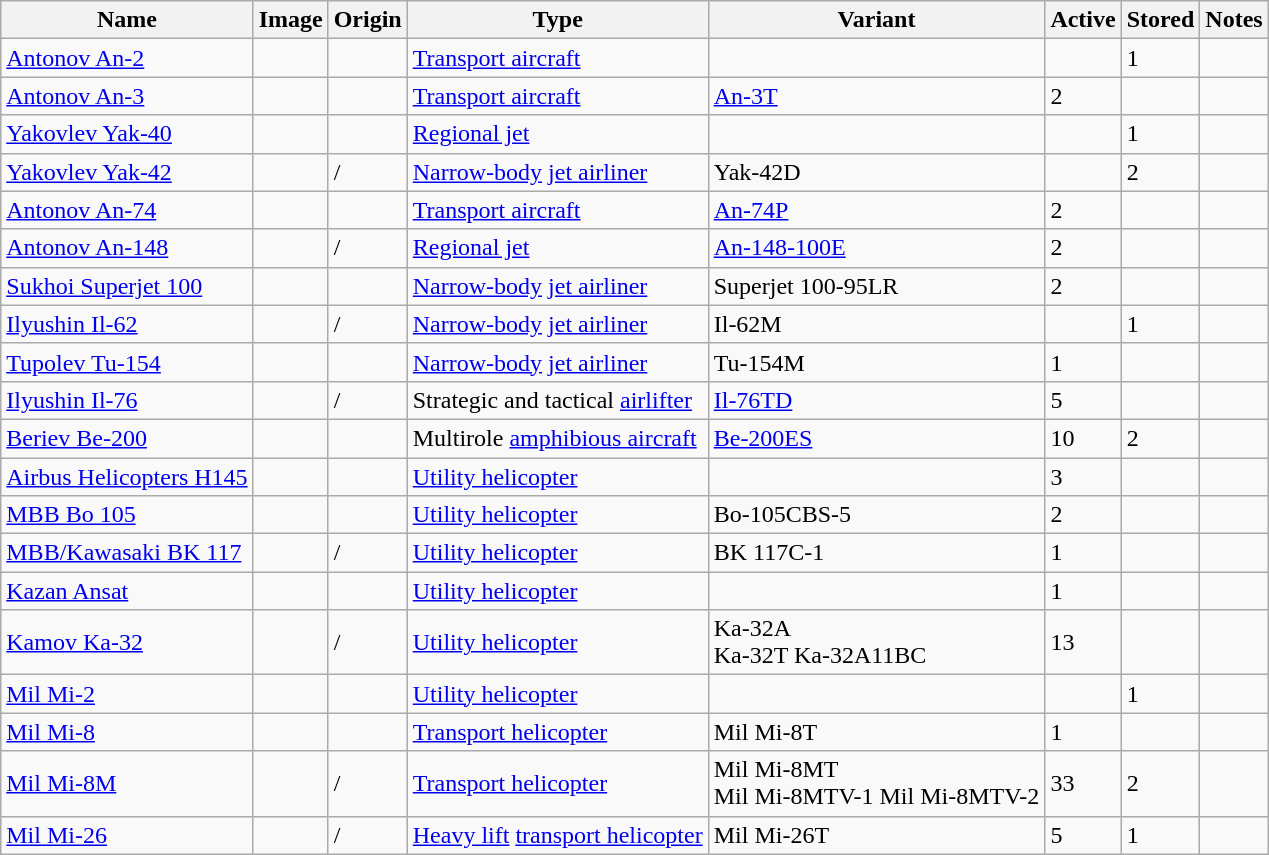<table class="wikitable sortable">
<tr>
<th>Name</th>
<th>Image</th>
<th>Origin</th>
<th>Type</th>
<th>Variant</th>
<th>Active</th>
<th>Stored</th>
<th>Notes</th>
</tr>
<tr>
<td><a href='#'>Antonov An-2</a></td>
<td></td>
<td></td>
<td><a href='#'>Transport aircraft</a></td>
<td></td>
<td></td>
<td>1</td>
<td></td>
</tr>
<tr>
<td><a href='#'>Antonov An-3</a></td>
<td></td>
<td></td>
<td><a href='#'>Transport aircraft</a></td>
<td><a href='#'>An-3T</a></td>
<td>2</td>
<td></td>
<td></td>
</tr>
<tr>
<td><a href='#'>Yakovlev Yak-40</a></td>
<td></td>
<td></td>
<td><a href='#'>Regional jet</a></td>
<td></td>
<td></td>
<td>1</td>
<td></td>
</tr>
<tr>
<td><a href='#'>Yakovlev Yak-42</a></td>
<td></td>
<td> / </td>
<td><a href='#'>Narrow-body</a> <a href='#'>jet airliner</a></td>
<td>Yak-42D</td>
<td></td>
<td>2</td>
<td></td>
</tr>
<tr>
<td><a href='#'>Antonov An-74</a></td>
<td></td>
<td></td>
<td><a href='#'>Transport aircraft</a></td>
<td><a href='#'>An-74P</a></td>
<td>2</td>
<td></td>
<td></td>
</tr>
<tr>
<td><a href='#'>Antonov An-148</a></td>
<td></td>
<td> / </td>
<td><a href='#'>Regional jet</a></td>
<td><a href='#'>An-148-100E</a></td>
<td>2</td>
<td></td>
<td></td>
</tr>
<tr>
<td><a href='#'>Sukhoi Superjet 100</a></td>
<td></td>
<td></td>
<td><a href='#'>Narrow-body</a> <a href='#'>jet airliner</a></td>
<td>Superjet 100-95LR</td>
<td>2</td>
<td></td>
<td></td>
</tr>
<tr>
<td><a href='#'>Ilyushin Il-62</a></td>
<td></td>
<td> / </td>
<td><a href='#'>Narrow-body</a> <a href='#'>jet airliner</a></td>
<td>Il-62M</td>
<td></td>
<td>1</td>
<td></td>
</tr>
<tr>
<td><a href='#'>Tupolev Tu-154</a></td>
<td></td>
<td></td>
<td><a href='#'>Narrow-body</a> <a href='#'>jet airliner</a></td>
<td>Tu-154M</td>
<td>1</td>
<td></td>
<td></td>
</tr>
<tr>
<td><a href='#'>Ilyushin Il-76</a></td>
<td></td>
<td> / </td>
<td>Strategic and tactical <a href='#'>airlifter</a></td>
<td><a href='#'>Il-76TD</a></td>
<td>5</td>
<td></td>
<td></td>
</tr>
<tr>
<td><a href='#'>Beriev Be-200</a></td>
<td></td>
<td></td>
<td>Multirole <a href='#'>amphibious aircraft</a></td>
<td><a href='#'>Be-200ES</a></td>
<td>10</td>
<td>2</td>
<td></td>
</tr>
<tr>
<td><a href='#'>Airbus Helicopters H145</a></td>
<td></td>
<td></td>
<td><a href='#'>Utility helicopter</a></td>
<td></td>
<td>3</td>
<td></td>
<td></td>
</tr>
<tr>
<td><a href='#'>MBB Bo 105</a></td>
<td></td>
<td></td>
<td><a href='#'>Utility helicopter</a></td>
<td>Bo-105CBS-5</td>
<td>2</td>
<td></td>
<td></td>
</tr>
<tr>
<td><a href='#'>MBB/Kawasaki BK 117</a></td>
<td></td>
<td> / </td>
<td><a href='#'>Utility helicopter</a></td>
<td>BK 117C-1</td>
<td>1</td>
<td></td>
<td></td>
</tr>
<tr>
<td><a href='#'>Kazan Ansat</a></td>
<td></td>
<td></td>
<td><a href='#'>Utility helicopter</a></td>
<td></td>
<td>1</td>
<td></td>
<td></td>
</tr>
<tr>
<td><a href='#'>Kamov Ka-32</a></td>
<td></td>
<td> / </td>
<td><a href='#'>Utility helicopter</a></td>
<td>Ka-32A<br>Ka-32T
Ka-32A11BC</td>
<td>13</td>
<td></td>
<td></td>
</tr>
<tr>
<td><a href='#'>Mil Mi-2</a></td>
<td></td>
<td></td>
<td><a href='#'>Utility helicopter</a></td>
<td></td>
<td></td>
<td>1</td>
<td></td>
</tr>
<tr>
<td><a href='#'>Mil Mi-8</a></td>
<td></td>
<td></td>
<td><a href='#'>Transport helicopter</a></td>
<td>Mil Mi-8T</td>
<td>1</td>
<td></td>
<td></td>
</tr>
<tr>
<td><a href='#'>Mil Mi-8M</a></td>
<td></td>
<td> / </td>
<td><a href='#'>Transport helicopter</a></td>
<td>Mil Mi-8MT<br>Mil Mi-8MTV-1
Mil Mi-8MTV-2</td>
<td>33</td>
<td>2</td>
<td></td>
</tr>
<tr>
<td><a href='#'>Mil Mi-26</a></td>
<td></td>
<td> / </td>
<td><a href='#'>Heavy lift</a> <a href='#'>transport helicopter</a></td>
<td>Mil Mi-26T</td>
<td>5</td>
<td>1</td>
<td></td>
</tr>
</table>
